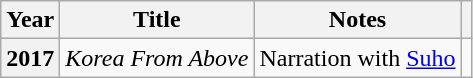<table class="wikitable plainrowheaders">
<tr>
<th scope="col">Year</th>
<th scope="col">Title</th>
<th scope="col">Notes</th>
<th scope="col" class="unsortable"></th>
</tr>
<tr>
<th scope="row">2017</th>
<td><em>Korea From Above</em></td>
<td>Narration with <a href='#'>Suho</a></td>
<td style="text-align:center"></td>
</tr>
</table>
